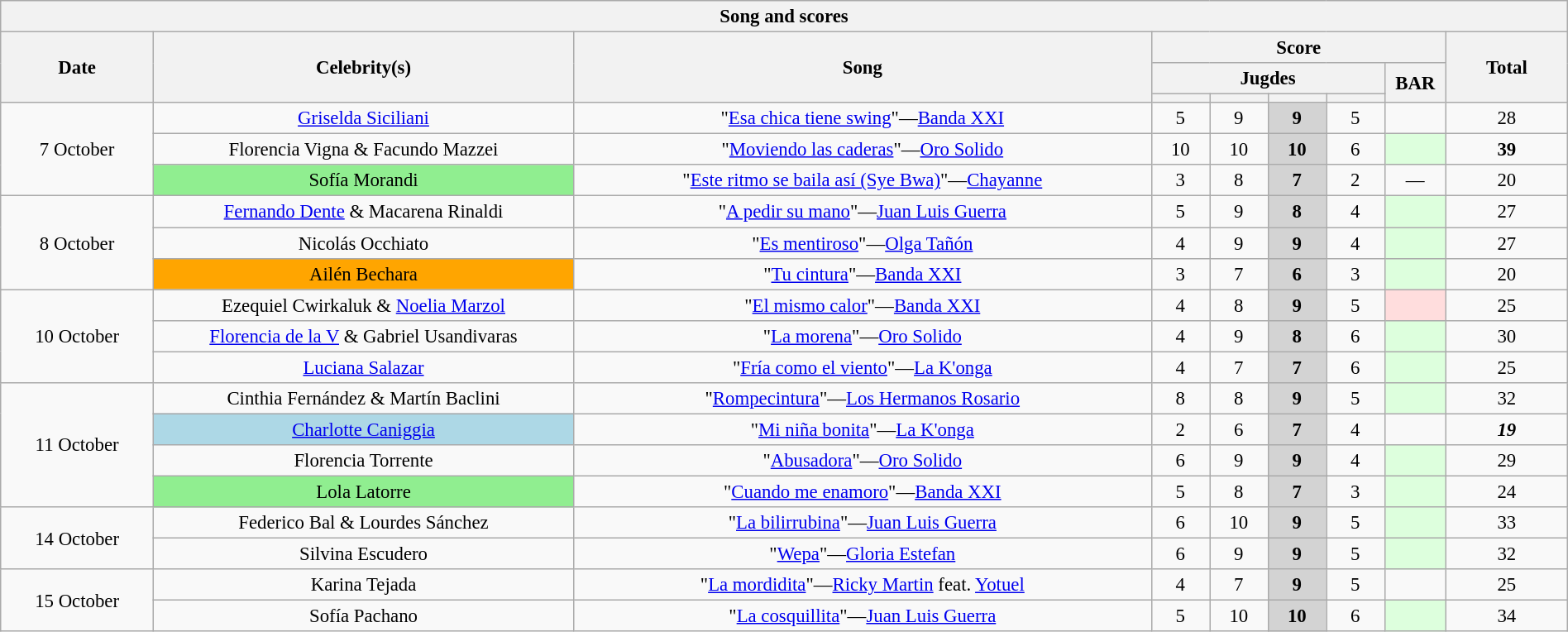<table class="wikitable collapsible collapsed" style="font-size:95%; text-align: center; width: 100%;">
<tr>
<th colspan="11" style="with: 100%;" align=center>Song and scores</th>
</tr>
<tr>
<th rowspan="3" width=90>Date</th>
<th rowspan="3" width=260>Celebrity(s)</th>
<th rowspan="3" width=360>Song</th>
<th colspan="5">Score</th>
<th rowspan="3" width=70>Total</th>
</tr>
<tr>
<th colspan="4">Jugdes</th>
<th rowspan="2" width=30>BAR<br></th>
</tr>
<tr>
<th width=30></th>
<th width=30></th>
<th width=30></th>
<th width=30></th>
</tr>
<tr>
<td rowspan="3">7 October</td>
<td bgcolor=""><a href='#'>Griselda Siciliani</a></td>
<td>"<a href='#'>Esa chica tiene swing</a>"—<a href='#'>Banda XXI</a></td>
<td>5</td>
<td>9</td>
<td bgcolor="lightgrey"><strong>9</strong></td>
<td>5</td>
<td></td>
<td>28</td>
</tr>
<tr>
<td bgcolor="">Florencia Vigna & Facundo Mazzei</td>
<td>"<a href='#'>Moviendo las caderas</a>"—<a href='#'>Oro Solido</a></td>
<td>10</td>
<td>10</td>
<td bgcolor="lightgrey"><strong>10</strong></td>
<td>6</td>
<td bgcolor="#ddffdd"></td>
<td><span><strong>39</strong></span></td>
</tr>
<tr>
<td bgcolor="lightgreen">Sofía Morandi</td>
<td>"<a href='#'>Este ritmo se baila así (Sye Bwa)</a>"—<a href='#'>Chayanne</a></td>
<td>3</td>
<td>8</td>
<td bgcolor="lightgrey"><strong>7</strong></td>
<td>2</td>
<td>—</td>
<td>20</td>
</tr>
<tr>
<td rowspan="3">8 October</td>
<td bgcolor=""><a href='#'>Fernando Dente</a> & Macarena Rinaldi</td>
<td>"<a href='#'>A pedir su mano</a>"—<a href='#'>Juan Luis Guerra</a></td>
<td>5</td>
<td>9</td>
<td bgcolor="lightgrey"><strong>8</strong></td>
<td>4</td>
<td bgcolor="#ddffdd"></td>
<td>27</td>
</tr>
<tr>
<td bgcolor="">Nicolás Occhiato</td>
<td>"<a href='#'>Es mentiroso</a>"—<a href='#'>Olga Tañón</a></td>
<td>4</td>
<td>9</td>
<td bgcolor="lightgrey"><strong>9</strong></td>
<td>4</td>
<td bgcolor="#ddffdd"></td>
<td>27</td>
</tr>
<tr>
<td bgcolor="orange">Ailén Bechara</td>
<td>"<a href='#'>Tu cintura</a>"—<a href='#'>Banda XXI</a></td>
<td>3</td>
<td>7</td>
<td bgcolor="lightgrey"><strong>6</strong></td>
<td>3</td>
<td bgcolor="#ddffdd"></td>
<td>20</td>
</tr>
<tr>
<td rowspan="3">10 October</td>
<td bgcolor="">Ezequiel Cwirkaluk & <a href='#'>Noelia Marzol</a></td>
<td>"<a href='#'>El mismo calor</a>"—<a href='#'>Banda XXI</a></td>
<td>4</td>
<td>8</td>
<td bgcolor="lightgrey"><strong>9</strong></td>
<td>5</td>
<td bgcolor="#ffdddd"></td>
<td>25</td>
</tr>
<tr>
<td bgcolor=""><a href='#'>Florencia de la V</a> & Gabriel Usandivaras</td>
<td>"<a href='#'>La morena</a>"—<a href='#'>Oro Solido</a></td>
<td>4</td>
<td>9</td>
<td bgcolor="lightgrey"><strong>8</strong></td>
<td>6</td>
<td bgcolor="#ddffdd"></td>
<td>30</td>
</tr>
<tr>
<td bgcolor=""><a href='#'>Luciana Salazar</a></td>
<td>"<a href='#'>Fría como el viento</a>"—<a href='#'>La K'onga</a></td>
<td>4</td>
<td>7</td>
<td bgcolor="lightgrey"><strong>7</strong></td>
<td>6</td>
<td bgcolor="#ddffdd"></td>
<td>25</td>
</tr>
<tr>
<td rowspan="4">11 October</td>
<td bgcolor="">Cinthia Fernández & Martín Baclini</td>
<td>"<a href='#'>Rompecintura</a>"—<a href='#'>Los Hermanos Rosario</a></td>
<td>8</td>
<td>8</td>
<td bgcolor="lightgrey"><strong>9</strong></td>
<td>5</td>
<td bgcolor="#ddffdd"></td>
<td>32</td>
</tr>
<tr>
<td bgcolor="lightblue"><a href='#'>Charlotte Caniggia</a></td>
<td>"<a href='#'>Mi niña bonita</a>"—<a href='#'>La K'onga</a></td>
<td>2</td>
<td>6</td>
<td bgcolor="lightgrey"><strong>7</strong></td>
<td>4</td>
<td></td>
<td><span><strong><em>19</em></strong></span></td>
</tr>
<tr>
<td bgcolor="">Florencia Torrente</td>
<td>"<a href='#'>Abusadora</a>"—<a href='#'>Oro Solido</a></td>
<td>6</td>
<td>9</td>
<td bgcolor="lightgrey"><strong>9</strong></td>
<td>4</td>
<td bgcolor="#ddffdd"></td>
<td>29</td>
</tr>
<tr>
<td bgcolor="lightgreen">Lola Latorre</td>
<td>"<a href='#'>Cuando me enamoro</a>"—<a href='#'>Banda XXI</a></td>
<td>5</td>
<td>8</td>
<td bgcolor="lightgrey"><strong>7</strong></td>
<td>3</td>
<td bgcolor="#ddffdd"></td>
<td>24</td>
</tr>
<tr>
<td rowspan="2">14 October</td>
<td bgcolor="">Federico Bal & Lourdes Sánchez</td>
<td>"<a href='#'>La bilirrubina</a>"—<a href='#'>Juan Luis Guerra</a></td>
<td>6</td>
<td>10</td>
<td bgcolor="lightgrey"><strong>9</strong></td>
<td>5</td>
<td bgcolor="#ddffdd"></td>
<td>33</td>
</tr>
<tr>
<td bgcolor="">Silvina Escudero</td>
<td>"<a href='#'>Wepa</a>"—<a href='#'>Gloria Estefan</a></td>
<td>6</td>
<td>9</td>
<td bgcolor="lightgrey"><strong>9</strong></td>
<td>5</td>
<td bgcolor="#ddffdd"></td>
<td>32</td>
</tr>
<tr>
<td rowspan="2">15 October</td>
<td bgcolor="">Karina Tejada</td>
<td>"<a href='#'>La mordidita</a>"—<a href='#'>Ricky Martin</a> feat. <a href='#'>Yotuel</a></td>
<td>4</td>
<td>7</td>
<td bgcolor="lightgrey"><strong>9</strong></td>
<td>5</td>
<td></td>
<td>25</td>
</tr>
<tr>
<td bgcolor="">Sofía Pachano</td>
<td>"<a href='#'>La cosquillita</a>"—<a href='#'>Juan Luis Guerra</a></td>
<td>5</td>
<td>10</td>
<td bgcolor="lightgrey"><strong>10</strong></td>
<td>6</td>
<td bgcolor="#ddffdd"></td>
<td>34</td>
</tr>
</table>
